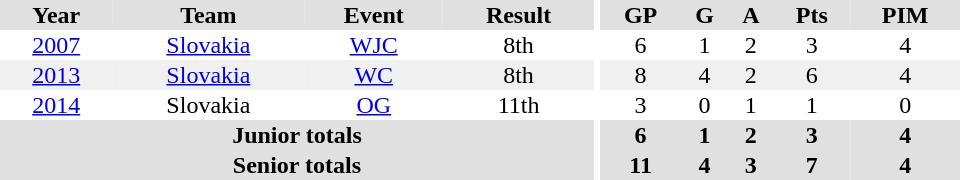<table border="0" cellpadding="1" cellspacing="0" ID="Table3" style="text-align:center; width:40em">
<tr ALIGN="center" bgcolor="#e0e0e0">
<th>Year</th>
<th>Team</th>
<th>Event</th>
<th>Result</th>
<th rowspan="99" bgcolor="#ffffff"></th>
<th>GP</th>
<th>G</th>
<th>A</th>
<th>Pts</th>
<th>PIM</th>
</tr>
<tr>
<td><a href='#'>2007</a></td>
<td><a href='#'>Slovakia</a></td>
<td><a href='#'>WJC</a></td>
<td>8th</td>
<td>6</td>
<td>1</td>
<td>2</td>
<td>3</td>
<td>4</td>
</tr>
<tr bgcolor="#f0f0f0">
<td><a href='#'>2013</a></td>
<td><a href='#'>Slovakia</a></td>
<td><a href='#'>WC</a></td>
<td>8th</td>
<td>8</td>
<td>4</td>
<td>2</td>
<td>6</td>
<td>4</td>
</tr>
<tr>
<td><a href='#'>2014</a></td>
<td>Slovakia</td>
<td><a href='#'>OG</a></td>
<td>11th</td>
<td>3</td>
<td>0</td>
<td>1</td>
<td>1</td>
<td>0</td>
</tr>
<tr bgcolor="#e0e0e0">
<th colspan="4">Junior totals</th>
<th>6</th>
<th>1</th>
<th>2</th>
<th>3</th>
<th>4</th>
</tr>
<tr bgcolor="#e0e0e0">
<th colspan="4">Senior totals</th>
<th>11</th>
<th>4</th>
<th>3</th>
<th>7</th>
<th>4</th>
</tr>
</table>
